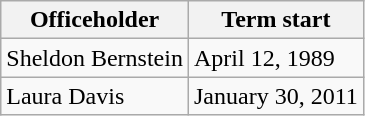<table class="wikitable sortable">
<tr style="vertical-align:bottom;">
<th>Officeholder</th>
<th>Term start</th>
</tr>
<tr>
<td>Sheldon Bernstein</td>
<td>April 12, 1989</td>
</tr>
<tr>
<td>Laura Davis</td>
<td>January 30, 2011<br></td>
</tr>
</table>
